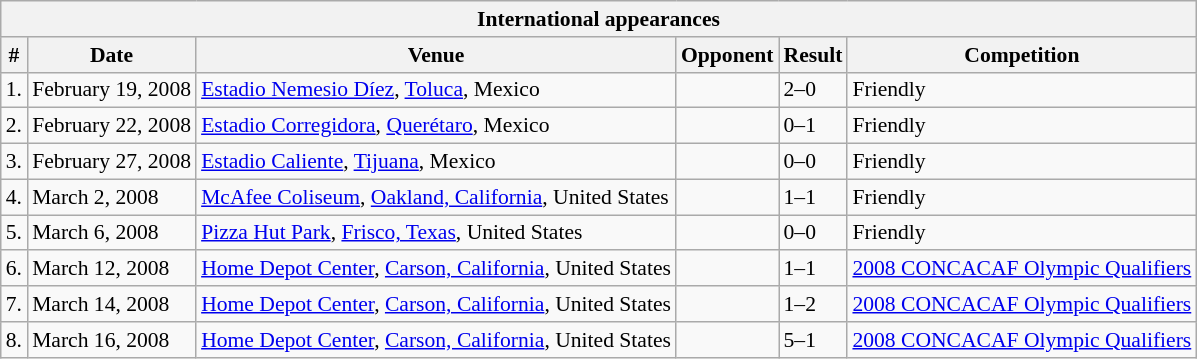<table class="wikitable collapsible collapsed" style="font-size:90%">
<tr>
<th colspan="7"><strong>International appearances</strong></th>
</tr>
<tr>
<th>#</th>
<th>Date</th>
<th>Venue</th>
<th>Opponent</th>
<th>Result</th>
<th>Competition</th>
</tr>
<tr>
<td>1.</td>
<td>February 19, 2008</td>
<td><a href='#'>Estadio Nemesio Díez</a>, <a href='#'>Toluca</a>, Mexico</td>
<td></td>
<td>2–0</td>
<td>Friendly</td>
</tr>
<tr>
<td>2.</td>
<td>February 22, 2008</td>
<td><a href='#'>Estadio Corregidora</a>, <a href='#'>Querétaro</a>, Mexico</td>
<td></td>
<td>0–1</td>
<td>Friendly</td>
</tr>
<tr>
<td>3.</td>
<td>February 27, 2008</td>
<td><a href='#'>Estadio Caliente</a>, <a href='#'>Tijuana</a>, Mexico</td>
<td></td>
<td>0–0</td>
<td>Friendly</td>
</tr>
<tr>
<td>4.</td>
<td>March 2, 2008</td>
<td><a href='#'>McAfee Coliseum</a>, <a href='#'>Oakland, California</a>, United States</td>
<td></td>
<td>1–1</td>
<td>Friendly</td>
</tr>
<tr>
<td>5.</td>
<td>March 6, 2008</td>
<td><a href='#'>Pizza Hut Park</a>, <a href='#'>Frisco, Texas</a>, United States</td>
<td></td>
<td>0–0</td>
<td>Friendly</td>
</tr>
<tr>
<td>6.</td>
<td>March 12, 2008</td>
<td><a href='#'>Home Depot Center</a>, <a href='#'>Carson, California</a>, United States</td>
<td></td>
<td>1–1</td>
<td><a href='#'>2008 CONCACAF Olympic Qualifiers</a></td>
</tr>
<tr>
<td>7.</td>
<td>March 14, 2008</td>
<td><a href='#'>Home Depot Center</a>, <a href='#'>Carson, California</a>, United States</td>
<td></td>
<td>1–2</td>
<td><a href='#'>2008 CONCACAF Olympic Qualifiers</a></td>
</tr>
<tr>
<td>8.</td>
<td>March 16, 2008</td>
<td><a href='#'>Home Depot Center</a>, <a href='#'>Carson, California</a>, United States</td>
<td></td>
<td>5–1</td>
<td><a href='#'>2008 CONCACAF Olympic Qualifiers</a></td>
</tr>
</table>
